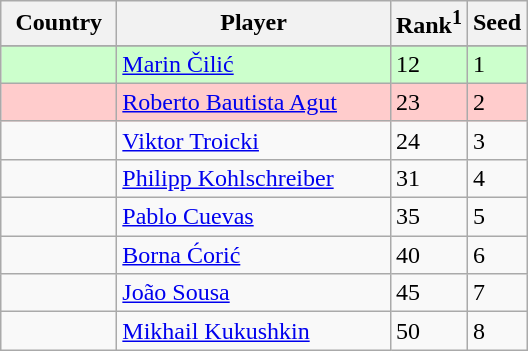<table class="sortable wikitable">
<tr>
<th width="70">Country</th>
<th width="175">Player</th>
<th>Rank<sup>1</sup></th>
<th>Seed</th>
</tr>
<tr style="background:#cfc;">
</tr>
<tr style="background:#cfc;">
<td></td>
<td><a href='#'>Marin Čilić</a></td>
<td>12</td>
<td>1</td>
</tr>
<tr style="background:#fcc;">
<td></td>
<td><a href='#'>Roberto Bautista Agut</a></td>
<td>23</td>
<td>2</td>
</tr>
<tr>
<td></td>
<td><a href='#'>Viktor Troicki</a></td>
<td>24</td>
<td>3</td>
</tr>
<tr>
<td></td>
<td><a href='#'>Philipp Kohlschreiber</a></td>
<td>31</td>
<td>4</td>
</tr>
<tr>
<td></td>
<td><a href='#'>Pablo Cuevas</a></td>
<td>35</td>
<td>5</td>
</tr>
<tr>
<td></td>
<td><a href='#'>Borna Ćorić</a></td>
<td>40</td>
<td>6</td>
</tr>
<tr>
<td></td>
<td><a href='#'>João Sousa</a></td>
<td>45</td>
<td>7</td>
</tr>
<tr>
<td></td>
<td><a href='#'>Mikhail Kukushkin</a></td>
<td>50</td>
<td>8</td>
</tr>
</table>
